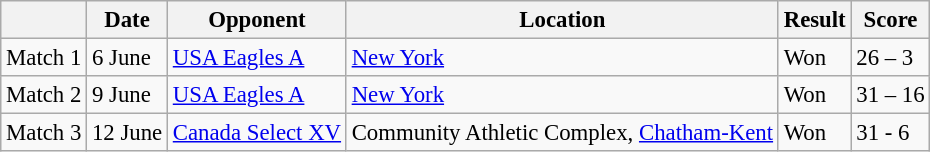<table class="wikitable" style="font-size: 95%;">
<tr>
<th></th>
<th>Date</th>
<th>Opponent</th>
<th>Location</th>
<th>Result</th>
<th>Score</th>
</tr>
<tr>
<td>Match 1</td>
<td>6 June</td>
<td><a href='#'>USA Eagles A</a></td>
<td><a href='#'>New York</a></td>
<td>Won</td>
<td>26 – 3</td>
</tr>
<tr>
<td>Match 2</td>
<td>9 June</td>
<td><a href='#'>USA Eagles A</a></td>
<td><a href='#'>New York</a></td>
<td>Won</td>
<td>31 – 16</td>
</tr>
<tr>
<td>Match 3</td>
<td>12 June</td>
<td><a href='#'>Canada Select XV</a></td>
<td>Community Athletic Complex, <a href='#'>Chatham-Kent</a></td>
<td>Won</td>
<td>31 - 6</td>
</tr>
</table>
